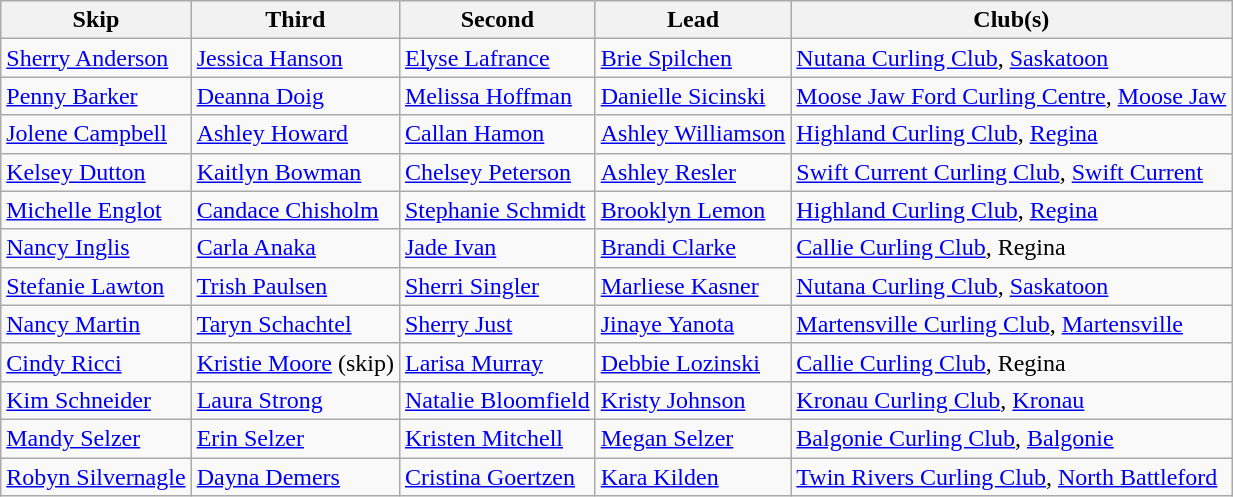<table class="wikitable">
<tr>
<th>Skip</th>
<th>Third</th>
<th>Second</th>
<th>Lead</th>
<th>Club(s)</th>
</tr>
<tr>
<td><a href='#'>Sherry Anderson</a></td>
<td><a href='#'>Jessica Hanson</a></td>
<td><a href='#'>Elyse Lafrance</a></td>
<td><a href='#'>Brie Spilchen</a></td>
<td><a href='#'>Nutana Curling Club</a>, <a href='#'>Saskatoon</a></td>
</tr>
<tr>
<td><a href='#'>Penny Barker</a></td>
<td><a href='#'>Deanna Doig</a></td>
<td><a href='#'>Melissa Hoffman</a></td>
<td><a href='#'>Danielle Sicinski</a></td>
<td><a href='#'>Moose Jaw Ford Curling Centre</a>, <a href='#'>Moose Jaw</a></td>
</tr>
<tr>
<td><a href='#'>Jolene Campbell</a></td>
<td><a href='#'>Ashley Howard</a></td>
<td><a href='#'>Callan Hamon</a></td>
<td><a href='#'>Ashley Williamson</a></td>
<td><a href='#'>Highland Curling Club</a>, <a href='#'>Regina</a></td>
</tr>
<tr>
<td><a href='#'>Kelsey Dutton</a></td>
<td><a href='#'>Kaitlyn Bowman</a></td>
<td><a href='#'>Chelsey Peterson</a></td>
<td><a href='#'>Ashley Resler</a></td>
<td><a href='#'>Swift Current Curling Club</a>, <a href='#'>Swift Current</a></td>
</tr>
<tr>
<td><a href='#'>Michelle Englot</a></td>
<td><a href='#'>Candace Chisholm</a></td>
<td><a href='#'>Stephanie Schmidt</a></td>
<td><a href='#'>Brooklyn Lemon</a></td>
<td><a href='#'>Highland Curling Club</a>, <a href='#'>Regina</a></td>
</tr>
<tr>
<td><a href='#'>Nancy Inglis</a></td>
<td><a href='#'>Carla Anaka</a></td>
<td><a href='#'>Jade Ivan</a></td>
<td><a href='#'>Brandi Clarke</a></td>
<td><a href='#'>Callie Curling Club</a>, Regina</td>
</tr>
<tr>
<td><a href='#'>Stefanie Lawton</a></td>
<td><a href='#'>Trish Paulsen</a></td>
<td><a href='#'>Sherri Singler</a></td>
<td><a href='#'>Marliese Kasner</a></td>
<td><a href='#'>Nutana Curling Club</a>, <a href='#'>Saskatoon</a></td>
</tr>
<tr>
<td><a href='#'>Nancy Martin</a></td>
<td><a href='#'>Taryn Schachtel</a></td>
<td><a href='#'>Sherry Just</a></td>
<td><a href='#'>Jinaye Yanota</a></td>
<td><a href='#'>Martensville Curling Club</a>, <a href='#'>Martensville</a></td>
</tr>
<tr>
<td><a href='#'>Cindy Ricci</a></td>
<td><a href='#'>Kristie Moore</a> (skip)</td>
<td><a href='#'>Larisa Murray</a></td>
<td><a href='#'>Debbie Lozinski</a></td>
<td><a href='#'>Callie Curling Club</a>, Regina</td>
</tr>
<tr>
<td><a href='#'>Kim Schneider</a></td>
<td><a href='#'>Laura Strong</a></td>
<td><a href='#'>Natalie Bloomfield</a></td>
<td><a href='#'>Kristy Johnson</a></td>
<td><a href='#'>Kronau Curling Club</a>, <a href='#'>Kronau</a></td>
</tr>
<tr>
<td><a href='#'>Mandy Selzer</a></td>
<td><a href='#'>Erin Selzer</a></td>
<td><a href='#'>Kristen Mitchell</a></td>
<td><a href='#'>Megan Selzer</a></td>
<td><a href='#'>Balgonie Curling Club</a>, <a href='#'>Balgonie</a></td>
</tr>
<tr>
<td><a href='#'>Robyn Silvernagle</a></td>
<td><a href='#'>Dayna Demers</a></td>
<td><a href='#'>Cristina Goertzen</a></td>
<td><a href='#'>Kara Kilden</a></td>
<td><a href='#'>Twin Rivers Curling Club</a>, <a href='#'>North Battleford</a></td>
</tr>
</table>
